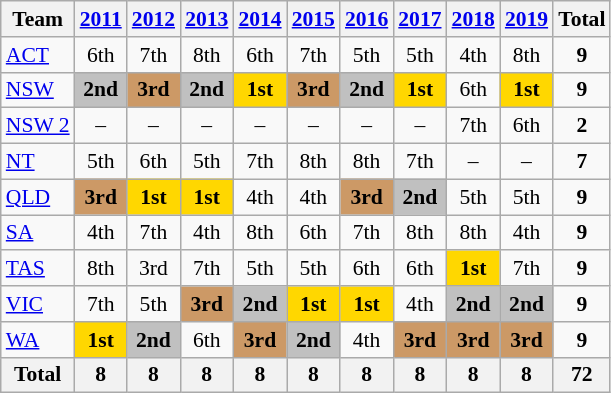<table class=wikitable style="text-align:center; font-size:90%">
<tr>
<th>Team</th>
<th><a href='#'>2011</a></th>
<th><a href='#'>2012</a></th>
<th><a href='#'>2013</a></th>
<th><a href='#'>2014</a></th>
<th><a href='#'>2015</a></th>
<th><a href='#'>2016</a></th>
<th><a href='#'>2017</a></th>
<th><a href='#'>2018</a></th>
<th><a href='#'>2019</a></th>
<th>Total</th>
</tr>
<tr>
<td align=left> <a href='#'>ACT</a></td>
<td>6th</td>
<td>7th</td>
<td>8th</td>
<td>6th</td>
<td>7th</td>
<td>5th</td>
<td>5th</td>
<td>4th</td>
<td>8th</td>
<td><strong>9</strong></td>
</tr>
<tr>
<td align=left> <a href='#'>NSW</a></td>
<td bgcolor=silver><strong>2nd</strong></td>
<td bgcolor=#cc9966><strong>3rd</strong></td>
<td bgcolor=silver><strong>2nd</strong></td>
<td bgcolor=gold><strong>1st</strong></td>
<td bgcolor=#cc9966><strong>3rd</strong></td>
<td bgcolor=silver><strong>2nd</strong></td>
<td bgcolor=gold><strong>1st</strong></td>
<td>6th</td>
<td bgcolor=gold><strong>1st</strong></td>
<td><strong>9</strong></td>
</tr>
<tr>
<td align=left> <a href='#'>NSW 2</a></td>
<td>–</td>
<td>–</td>
<td>–</td>
<td>–</td>
<td>–</td>
<td>–</td>
<td>–</td>
<td>7th</td>
<td>6th</td>
<td><strong>2</strong></td>
</tr>
<tr>
<td align=left> <a href='#'>NT</a></td>
<td>5th</td>
<td>6th</td>
<td>5th</td>
<td>7th</td>
<td>8th</td>
<td>8th</td>
<td>7th</td>
<td>–</td>
<td>–</td>
<td><strong>7</strong></td>
</tr>
<tr>
<td align=left> <a href='#'>QLD</a></td>
<td bgcolor=#cc9966><strong>3rd</strong></td>
<td bgcolor=gold><strong>1st</strong></td>
<td bgcolor=gold><strong>1st</strong></td>
<td>4th</td>
<td>4th</td>
<td bgcolor=#cc9966><strong>3rd</strong></td>
<td bgcolor=silver><strong>2nd</strong></td>
<td>5th</td>
<td>5th</td>
<td><strong>9</strong></td>
</tr>
<tr>
<td align=left> <a href='#'>SA</a></td>
<td>4th</td>
<td>7th</td>
<td>4th</td>
<td>8th</td>
<td>6th</td>
<td>7th</td>
<td>8th</td>
<td>8th</td>
<td>4th</td>
<td><strong>9</strong></td>
</tr>
<tr>
<td align=left> <a href='#'>TAS</a></td>
<td>8th</td>
<td>3rd</td>
<td>7th</td>
<td>5th</td>
<td>5th</td>
<td>6th</td>
<td>6th</td>
<td bgcolor=gold><strong>1st</strong></td>
<td>7th</td>
<td><strong>9</strong></td>
</tr>
<tr>
<td align=left> <a href='#'>VIC</a></td>
<td>7th</td>
<td>5th</td>
<td bgcolor=#cc9966><strong>3rd</strong></td>
<td bgcolor=silver><strong>2nd</strong></td>
<td bgcolor=gold><strong>1st</strong></td>
<td bgcolor=gold><strong>1st</strong></td>
<td>4th</td>
<td bgcolor=silver><strong>2nd</strong></td>
<td bgcolor=silver><strong>2nd</strong></td>
<td><strong>9</strong></td>
</tr>
<tr>
<td align=left> <a href='#'>WA</a></td>
<td bgcolor=gold><strong>1st</strong></td>
<td bgcolor=silver><strong>2nd</strong></td>
<td>6th</td>
<td bgcolor=#cc9966><strong>3rd</strong></td>
<td bgcolor=silver><strong>2nd</strong></td>
<td>4th</td>
<td bgcolor=#cc9966><strong>3rd</strong></td>
<td bgcolor=#cc9966><strong>3rd</strong></td>
<td bgcolor=#cc9966><strong>3rd</strong></td>
<td><strong>9</strong></td>
</tr>
<tr>
<th>Total</th>
<th><strong>8</strong></th>
<th><strong>8</strong></th>
<th><strong>8</strong></th>
<th><strong>8</strong></th>
<th><strong>8</strong></th>
<th><strong>8</strong></th>
<th><strong>8</strong></th>
<th><strong>8</strong></th>
<th><strong>8</strong></th>
<th><strong>72</strong></th>
</tr>
</table>
